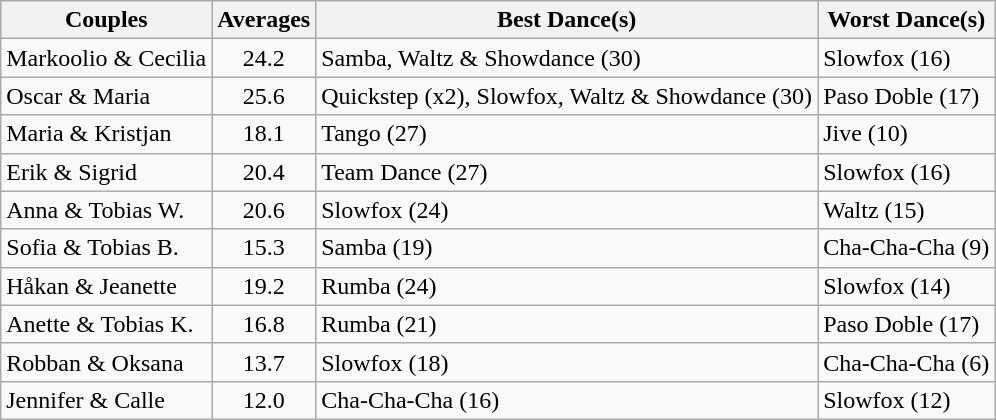<table class="wikitable">
<tr>
<th>Couples</th>
<th>Averages</th>
<th>Best Dance(s)</th>
<th>Worst Dance(s)</th>
</tr>
<tr>
<td>Markoolio & Cecilia</td>
<td align="center">24.2</td>
<td>Samba, Waltz & Showdance (30)</td>
<td>Slowfox (16)</td>
</tr>
<tr>
<td>Oscar & Maria</td>
<td align="center">25.6</td>
<td>Quickstep (x2), Slowfox, Waltz & Showdance (30)</td>
<td>Paso Doble (17)</td>
</tr>
<tr>
<td>Maria & Kristjan</td>
<td align="center">18.1</td>
<td>Tango (27)</td>
<td>Jive (10)</td>
</tr>
<tr>
<td>Erik & Sigrid</td>
<td align="center">20.4</td>
<td>Team Dance (27)</td>
<td>Slowfox (16)</td>
</tr>
<tr>
<td>Anna & Tobias W.</td>
<td align="center">20.6</td>
<td>Slowfox (24)</td>
<td>Waltz (15)</td>
</tr>
<tr>
<td>Sofia & Tobias B.</td>
<td align="center">15.3</td>
<td>Samba (19)</td>
<td>Cha-Cha-Cha (9)</td>
</tr>
<tr>
<td>Håkan & Jeanette</td>
<td align="center">19.2</td>
<td>Rumba (24)</td>
<td>Slowfox (14)</td>
</tr>
<tr>
<td>Anette & Tobias K.</td>
<td align="center">16.8</td>
<td>Rumba (21)</td>
<td>Paso Doble (17)</td>
</tr>
<tr>
<td>Robban & Oksana</td>
<td align="center">13.7</td>
<td>Slowfox (18)</td>
<td>Cha-Cha-Cha (6)</td>
</tr>
<tr>
<td>Jennifer & Calle</td>
<td align="center">12.0</td>
<td>Cha-Cha-Cha (16)</td>
<td>Slowfox (12)</td>
</tr>
</table>
